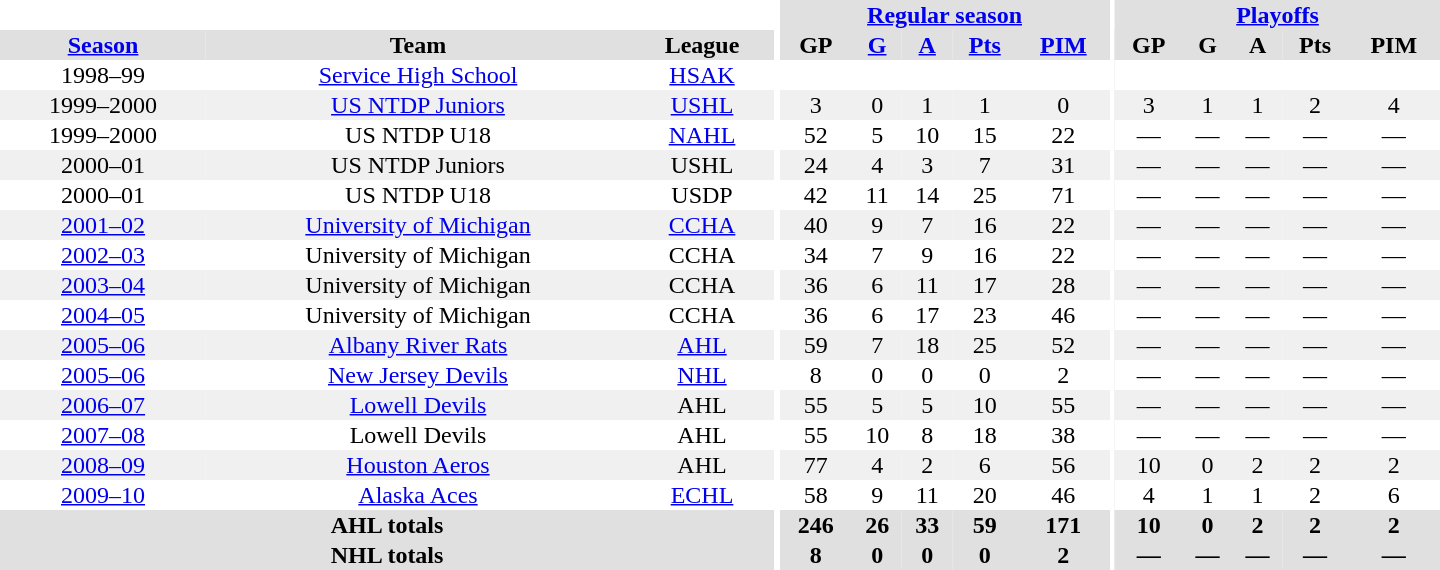<table border="0" cellpadding="1" cellspacing="0" style="text-align:center; width:60em">
<tr bgcolor="#e0e0e0">
<th colspan="3" bgcolor="#ffffff"></th>
<th rowspan="99" bgcolor="#ffffff"></th>
<th colspan="5"><a href='#'>Regular season</a></th>
<th rowspan="99" bgcolor="#ffffff"></th>
<th colspan="5"><a href='#'>Playoffs</a></th>
</tr>
<tr bgcolor="#e0e0e0">
<th><a href='#'>Season</a></th>
<th>Team</th>
<th>League</th>
<th>GP</th>
<th><a href='#'>G</a></th>
<th><a href='#'>A</a></th>
<th><a href='#'>Pts</a></th>
<th><a href='#'>PIM</a></th>
<th>GP</th>
<th>G</th>
<th>A</th>
<th>Pts</th>
<th>PIM</th>
</tr>
<tr>
<td>1998–99</td>
<td><a href='#'>Service High School</a></td>
<td><a href='#'>HSAK</a></td>
</tr>
<tr bgcolor="#f0f0f0">
<td>1999–2000</td>
<td><a href='#'>US NTDP Juniors</a></td>
<td><a href='#'>USHL</a></td>
<td>3</td>
<td>0</td>
<td>1</td>
<td>1</td>
<td>0</td>
<td>3</td>
<td>1</td>
<td>1</td>
<td>2</td>
<td>4</td>
</tr>
<tr>
<td>1999–2000</td>
<td>US NTDP U18</td>
<td><a href='#'>NAHL</a></td>
<td>52</td>
<td>5</td>
<td>10</td>
<td>15</td>
<td>22</td>
<td>—</td>
<td>—</td>
<td>—</td>
<td>—</td>
<td>—</td>
</tr>
<tr bgcolor="#f0f0f0">
<td>2000–01</td>
<td>US NTDP Juniors</td>
<td>USHL</td>
<td>24</td>
<td>4</td>
<td>3</td>
<td>7</td>
<td>31</td>
<td>—</td>
<td>—</td>
<td>—</td>
<td>—</td>
<td>—</td>
</tr>
<tr>
<td>2000–01</td>
<td>US NTDP U18</td>
<td>USDP</td>
<td>42</td>
<td>11</td>
<td>14</td>
<td>25</td>
<td>71</td>
<td>—</td>
<td>—</td>
<td>—</td>
<td>—</td>
<td>—</td>
</tr>
<tr bgcolor="#f0f0f0">
<td><a href='#'>2001–02</a></td>
<td><a href='#'>University of Michigan</a></td>
<td><a href='#'>CCHA</a></td>
<td>40</td>
<td>9</td>
<td>7</td>
<td>16</td>
<td>22</td>
<td>—</td>
<td>—</td>
<td>—</td>
<td>—</td>
<td>—</td>
</tr>
<tr>
<td><a href='#'>2002–03</a></td>
<td>University of Michigan</td>
<td>CCHA</td>
<td>34</td>
<td>7</td>
<td>9</td>
<td>16</td>
<td>22</td>
<td>—</td>
<td>—</td>
<td>—</td>
<td>—</td>
<td>—</td>
</tr>
<tr bgcolor="#f0f0f0">
<td><a href='#'>2003–04</a></td>
<td>University of Michigan</td>
<td>CCHA</td>
<td>36</td>
<td>6</td>
<td>11</td>
<td>17</td>
<td>28</td>
<td>—</td>
<td>—</td>
<td>—</td>
<td>—</td>
<td>—</td>
</tr>
<tr>
<td><a href='#'>2004–05</a></td>
<td>University of Michigan</td>
<td>CCHA</td>
<td>36</td>
<td>6</td>
<td>17</td>
<td>23</td>
<td>46</td>
<td>—</td>
<td>—</td>
<td>—</td>
<td>—</td>
<td>—</td>
</tr>
<tr bgcolor="#f0f0f0">
<td><a href='#'>2005–06</a></td>
<td><a href='#'>Albany River Rats</a></td>
<td><a href='#'>AHL</a></td>
<td>59</td>
<td>7</td>
<td>18</td>
<td>25</td>
<td>52</td>
<td>—</td>
<td>—</td>
<td>—</td>
<td>—</td>
<td>—</td>
</tr>
<tr>
<td><a href='#'>2005–06</a></td>
<td><a href='#'>New Jersey Devils</a></td>
<td><a href='#'>NHL</a></td>
<td>8</td>
<td>0</td>
<td>0</td>
<td>0</td>
<td>2</td>
<td>—</td>
<td>—</td>
<td>—</td>
<td>—</td>
<td>—</td>
</tr>
<tr bgcolor="#f0f0f0">
<td><a href='#'>2006–07</a></td>
<td><a href='#'>Lowell Devils</a></td>
<td>AHL</td>
<td>55</td>
<td>5</td>
<td>5</td>
<td>10</td>
<td>55</td>
<td>—</td>
<td>—</td>
<td>—</td>
<td>—</td>
<td>—</td>
</tr>
<tr>
<td><a href='#'>2007–08</a></td>
<td>Lowell Devils</td>
<td>AHL</td>
<td>55</td>
<td>10</td>
<td>8</td>
<td>18</td>
<td>38</td>
<td>—</td>
<td>—</td>
<td>—</td>
<td>—</td>
<td>—</td>
</tr>
<tr bgcolor="#f0f0f0">
<td><a href='#'>2008–09</a></td>
<td><a href='#'>Houston Aeros</a></td>
<td>AHL</td>
<td>77</td>
<td>4</td>
<td>2</td>
<td>6</td>
<td>56</td>
<td>10</td>
<td>0</td>
<td>2</td>
<td>2</td>
<td>2</td>
</tr>
<tr>
<td><a href='#'>2009–10</a></td>
<td><a href='#'>Alaska Aces</a></td>
<td><a href='#'>ECHL</a></td>
<td>58</td>
<td>9</td>
<td>11</td>
<td>20</td>
<td>46</td>
<td>4</td>
<td>1</td>
<td>1</td>
<td>2</td>
<td>6</td>
</tr>
<tr bgcolor="#e0e0e0">
<th colspan="3">AHL totals</th>
<th>246</th>
<th>26</th>
<th>33</th>
<th>59</th>
<th>171</th>
<th>10</th>
<th>0</th>
<th>2</th>
<th>2</th>
<th>2</th>
</tr>
<tr bgcolor="#e0e0e0">
<th colspan="3">NHL totals</th>
<th>8</th>
<th>0</th>
<th>0</th>
<th>0</th>
<th>2</th>
<th>—</th>
<th>—</th>
<th>—</th>
<th>—</th>
<th>—</th>
</tr>
</table>
